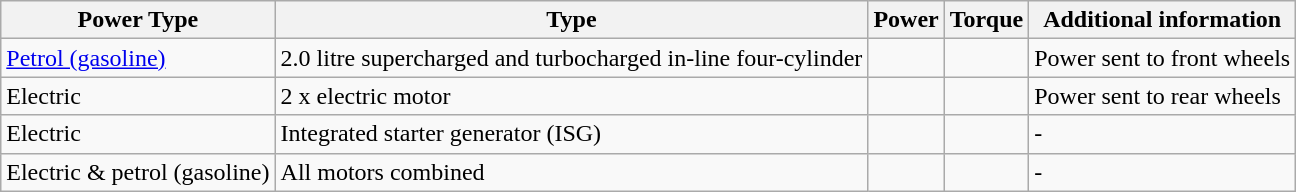<table class="wikitable collapsible sortable">
<tr>
<th>Power Type</th>
<th>Type</th>
<th>Power</th>
<th>Torque</th>
<th>Additional information</th>
</tr>
<tr>
<td><a href='#'>Petrol (gasoline)</a></td>
<td>2.0 litre supercharged and turbocharged in-line four-cylinder</td>
<td></td>
<td></td>
<td>Power sent to front wheels</td>
</tr>
<tr>
<td>Electric</td>
<td>2 x electric motor</td>
<td></td>
<td></td>
<td>Power sent to rear wheels</td>
</tr>
<tr>
<td>Electric</td>
<td>Integrated starter generator (ISG)</td>
<td></td>
<td></td>
<td>-</td>
</tr>
<tr>
<td>Electric & petrol (gasoline)</td>
<td>All motors combined</td>
<td></td>
<td></td>
<td>-</td>
</tr>
</table>
